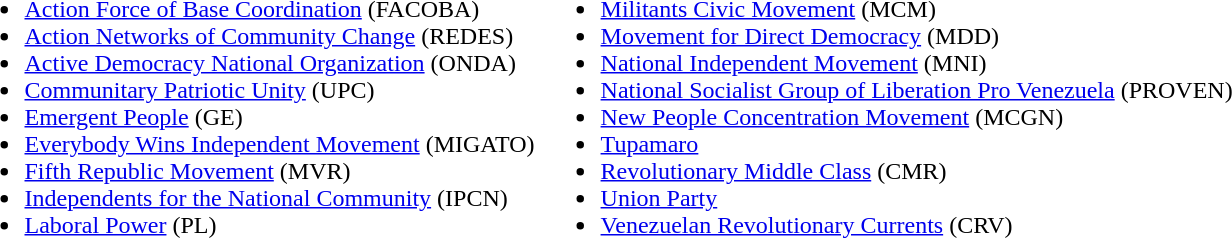<table>
<tr>
<td valign=top><br><ul><li><a href='#'>Action Force of Base Coordination</a> (FACOBA)</li><li><a href='#'>Action Networks of Community Change</a> (REDES)</li><li><a href='#'>Active Democracy National Organization</a> (ONDA)</li><li><a href='#'>Communitary Patriotic Unity</a> (UPC)</li><li><a href='#'>Emergent People</a> (GE)</li><li><a href='#'>Everybody Wins Independent Movement</a> (MIGATO)</li><li><a href='#'>Fifth Republic Movement</a> (MVR)</li><li><a href='#'>Independents for the National Community</a> (IPCN)</li><li><a href='#'>Laboral Power</a> (PL)</li></ul></td>
<td valign=top><br><ul><li><a href='#'>Militants Civic Movement</a> (MCM)</li><li><a href='#'>Movement for Direct Democracy</a> (MDD)</li><li><a href='#'>National Independent Movement</a> (MNI)</li><li><a href='#'>National Socialist Group of Liberation Pro Venezuela</a> (PROVEN)</li><li><a href='#'>New People Concentration Movement</a> (MCGN)</li><li><a href='#'>Tupamaro</a></li><li><a href='#'>Revolutionary Middle Class</a> (CMR)</li><li><a href='#'>Union Party</a></li><li><a href='#'>Venezuelan Revolutionary Currents</a> (CRV)</li></ul></td>
</tr>
</table>
